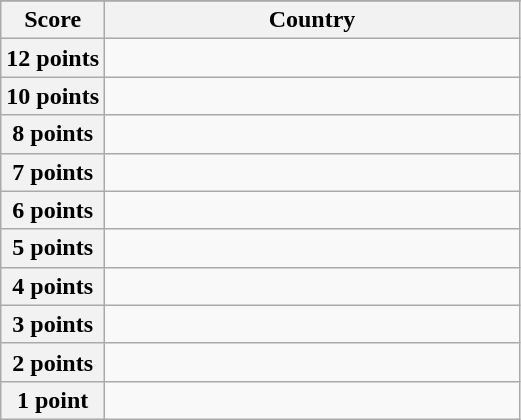<table class="wikitable">
<tr>
</tr>
<tr>
<th scope="col" width="20%">Score</th>
<th scope="col">Country</th>
</tr>
<tr>
<th scope="row">12 points</th>
<td></td>
</tr>
<tr>
<th scope="row">10 points</th>
<td></td>
</tr>
<tr>
<th scope="row">8 points</th>
<td></td>
</tr>
<tr>
<th scope="row">7 points</th>
<td></td>
</tr>
<tr>
<th scope="row">6 points</th>
<td></td>
</tr>
<tr>
<th scope="row">5 points</th>
<td></td>
</tr>
<tr>
<th scope="row">4 points</th>
<td></td>
</tr>
<tr>
<th scope="row">3 points</th>
<td></td>
</tr>
<tr>
<th scope="row">2 points</th>
<td></td>
</tr>
<tr>
<th scope="row">1 point</th>
<td></td>
</tr>
</table>
